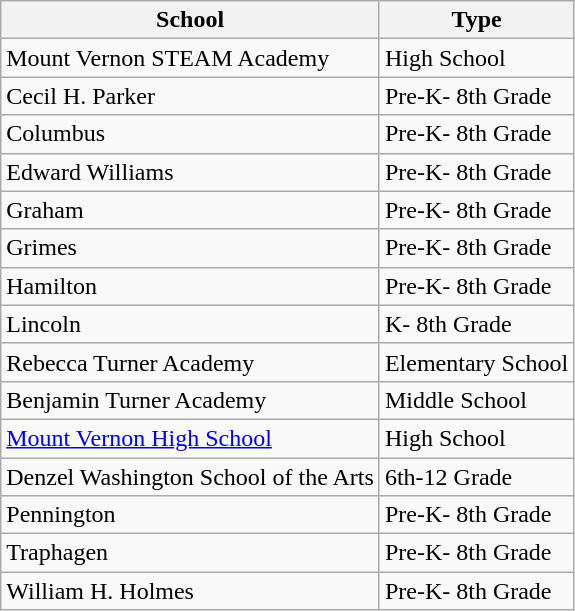<table class="wikitable sortable">
<tr>
<th>School</th>
<th>Type</th>
</tr>
<tr>
<td>Mount Vernon STEAM Academy</td>
<td>High School</td>
</tr>
<tr>
<td>Cecil H. Parker</td>
<td>Pre-K- 8th Grade</td>
</tr>
<tr>
<td>Columbus</td>
<td>Pre-K- 8th Grade</td>
</tr>
<tr>
<td>Edward Williams</td>
<td>Pre-K- 8th Grade</td>
</tr>
<tr>
<td>Graham</td>
<td>Pre-K- 8th Grade</td>
</tr>
<tr>
<td>Grimes</td>
<td>Pre-K- 8th Grade</td>
</tr>
<tr>
<td>Hamilton</td>
<td>Pre-K- 8th Grade</td>
</tr>
<tr>
<td>Lincoln</td>
<td>K- 8th Grade</td>
</tr>
<tr>
<td>Rebecca Turner Academy</td>
<td>Elementary School</td>
</tr>
<tr>
<td>Benjamin Turner Academy</td>
<td>Middle School</td>
</tr>
<tr>
<td><a href='#'>Mount Vernon High School</a></td>
<td>High School</td>
</tr>
<tr>
<td>Denzel Washington School of the Arts</td>
<td>6th-12 Grade</td>
</tr>
<tr>
<td>Pennington</td>
<td>Pre-K- 8th Grade</td>
</tr>
<tr>
<td>Traphagen</td>
<td>Pre-K- 8th Grade</td>
</tr>
<tr>
<td>William H. Holmes</td>
<td>Pre-K- 8th Grade</td>
</tr>
</table>
